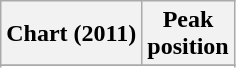<table class="wikitable sortable">
<tr>
<th>Chart (2011)</th>
<th>Peak<br>position</th>
</tr>
<tr>
</tr>
<tr>
</tr>
</table>
